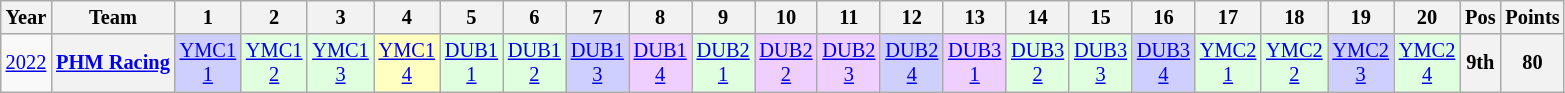<table class="wikitable" style="text-align:center; font-size:85%">
<tr>
<th>Year</th>
<th>Team</th>
<th>1</th>
<th>2</th>
<th>3</th>
<th>4</th>
<th>5</th>
<th>6</th>
<th>7</th>
<th>8</th>
<th>9</th>
<th>10</th>
<th>11</th>
<th>12</th>
<th>13</th>
<th>14</th>
<th>15</th>
<th>16</th>
<th>17</th>
<th>18</th>
<th>19</th>
<th>20</th>
<th>Pos</th>
<th>Points</th>
</tr>
<tr>
<td><a href='#'>2022</a></td>
<th nowrap><a href='#'>PHM Racing</a></th>
<td style="background:#CFCFFF;"><a href='#'>YMC1<br>1</a><br></td>
<td style="background:#DFFFDF;"><a href='#'>YMC1<br>2</a><br></td>
<td style="background:#DFFFDF;"><a href='#'>YMC1<br>3</a><br></td>
<td style="background:#FFFFBF;"><a href='#'>YMC1<br>4</a><br></td>
<td style="background:#DFFFDF;"><a href='#'>DUB1<br>1</a><br></td>
<td style="background:#DFFFDF;"><a href='#'>DUB1<br>2</a><br></td>
<td style="background:#CFCFFF;"><a href='#'>DUB1<br>3</a><br></td>
<td style="background:#EFCFFF;"><a href='#'>DUB1<br>4</a><br></td>
<td style="background:#DFFFDF;"><a href='#'>DUB2<br>1</a><br></td>
<td style="background:#EFCFFF;"><a href='#'>DUB2<br>2</a><br></td>
<td style="background:#EFCFFF;"><a href='#'>DUB2<br>3</a><br></td>
<td style="background:#CFCFFF;"><a href='#'>DUB2<br>4</a><br></td>
<td style="background:#EFCFFF;"><a href='#'>DUB3<br>1</a><br></td>
<td style="background:#DFFFDF;"><a href='#'>DUB3<br>2</a><br></td>
<td style="background:#DFFFDF;"><a href='#'>DUB3<br>3</a><br></td>
<td style="background:#CFCFFF;"><a href='#'>DUB3<br>4</a><br></td>
<td style="background:#DFFFDF;"><a href='#'>YMC2<br>1</a><br></td>
<td style="background:#DFFFDF;"><a href='#'>YMC2<br>2</a><br></td>
<td style="background:#CFCFFF;"><a href='#'>YMC2<br>3</a><br></td>
<td style="background:#DFFFDF;"><a href='#'>YMC2<br>4</a><br></td>
<th>9th</th>
<th>80</th>
</tr>
</table>
